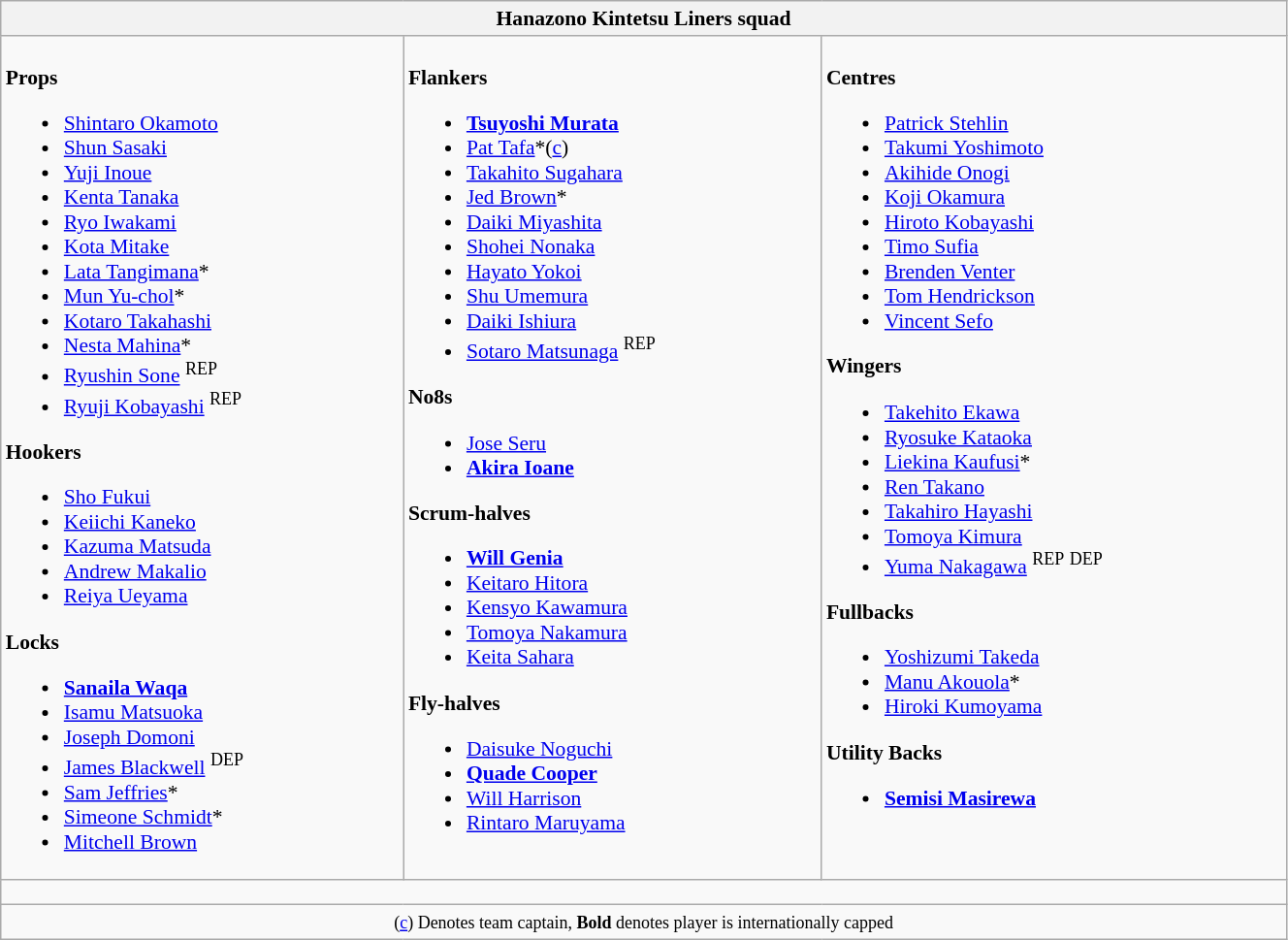<table class="wikitable" style="text-align:left; font-size:90%; width:70%">
<tr>
<th colspan="100%">Hanazono Kintetsu Liners squad</th>
</tr>
<tr valign="top">
<td><br><strong>Props</strong><ul><li> <a href='#'>Shintaro Okamoto</a></li><li> <a href='#'>Shun Sasaki</a></li><li> <a href='#'>Yuji Inoue</a></li><li> <a href='#'>Kenta Tanaka</a></li><li> <a href='#'>Ryo Iwakami</a></li><li> <a href='#'>Kota Mitake</a></li><li> <a href='#'>Lata Tangimana</a>*</li><li> <a href='#'>Mun Yu-chol</a>*</li><li> <a href='#'>Kotaro Takahashi</a></li><li> <a href='#'>Nesta Mahina</a>*</li><li> <a href='#'>Ryushin Sone</a> <sup>REP</sup></li><li> <a href='#'>Ryuji Kobayashi</a> <sup>REP</sup></li></ul><strong>Hookers</strong><ul><li> <a href='#'>Sho Fukui</a></li><li> <a href='#'>Keiichi Kaneko</a></li><li> <a href='#'>Kazuma Matsuda</a></li><li> <a href='#'>Andrew Makalio</a></li><li> <a href='#'>Reiya Ueyama</a></li></ul><strong>Locks</strong><ul><li> <strong><a href='#'>Sanaila Waqa</a></strong></li><li> <a href='#'>Isamu Matsuoka</a></li><li> <a href='#'>Joseph Domoni</a></li><li> <a href='#'>James Blackwell</a> <sup>DEP</sup> </li><li> <a href='#'>Sam Jeffries</a>*</li><li> <a href='#'>Simeone Schmidt</a>*</li><li> <a href='#'>Mitchell Brown</a></li></ul></td>
<td><br><strong>Flankers</strong><ul><li> <strong><a href='#'>Tsuyoshi Murata</a></strong></li><li> <a href='#'>Pat Tafa</a>*(<a href='#'>c</a>)</li><li> <a href='#'>Takahito Sugahara</a></li><li> <a href='#'>Jed Brown</a>*</li><li> <a href='#'>Daiki Miyashita</a></li><li> <a href='#'>Shohei Nonaka</a></li><li> <a href='#'>Hayato Yokoi</a></li><li> <a href='#'>Shu Umemura</a></li><li> <a href='#'>Daiki Ishiura</a></li><li> <a href='#'>Sotaro Matsunaga</a> <sup>REP</sup></li></ul><strong>No8s</strong><ul><li> <a href='#'>Jose Seru</a></li><li> <strong><a href='#'>Akira Ioane</a></strong></li></ul><strong>Scrum-halves</strong><ul><li> <strong><a href='#'>Will Genia</a></strong></li><li> <a href='#'>Keitaro Hitora</a></li><li> <a href='#'>Kensyo Kawamura</a></li><li> <a href='#'>Tomoya Nakamura</a></li><li> <a href='#'>Keita Sahara</a></li></ul><strong>Fly-halves</strong><ul><li> <a href='#'>Daisuke Noguchi</a></li><li> <strong><a href='#'>Quade Cooper</a></strong></li><li> <a href='#'>Will Harrison</a></li><li> <a href='#'>Rintaro Maruyama</a></li></ul></td>
<td><br><strong>Centres</strong><ul><li> <a href='#'>Patrick Stehlin</a></li><li> <a href='#'>Takumi Yoshimoto</a></li><li> <a href='#'>Akihide Onogi</a></li><li> <a href='#'>Koji Okamura</a></li><li> <a href='#'>Hiroto Kobayashi</a></li><li> <a href='#'>Timo Sufia</a></li><li> <a href='#'>Brenden Venter</a></li><li> <a href='#'>Tom Hendrickson</a></li><li> <a href='#'>Vincent Sefo</a></li></ul><strong>Wingers</strong><ul><li> <a href='#'>Takehito Ekawa</a></li><li> <a href='#'>Ryosuke Kataoka</a></li><li> <a href='#'>Liekina Kaufusi</a>*</li><li> <a href='#'>Ren Takano</a></li><li> <a href='#'>Takahiro Hayashi</a></li><li> <a href='#'>Tomoya Kimura</a></li><li> <a href='#'>Yuma Nakagawa</a> <sup>REP</sup> <sup>DEP</sup></li></ul><strong>Fullbacks</strong><ul><li> <a href='#'>Yoshizumi Takeda</a></li><li> <a href='#'>Manu Akouola</a>*</li><li> <a href='#'>Hiroki Kumoyama</a></li></ul><strong>Utility Backs</strong><ul><li> <strong><a href='#'>Semisi Masirewa</a></strong></li></ul></td>
</tr>
<tr>
<td colspan="100%" style="height: 10px;"></td>
</tr>
<tr>
<td colspan="100%" style="text-align:center;"><small> (<a href='#'>c</a>) Denotes team captain, <strong>Bold</strong> denotes player is internationally capped</small></td>
</tr>
</table>
